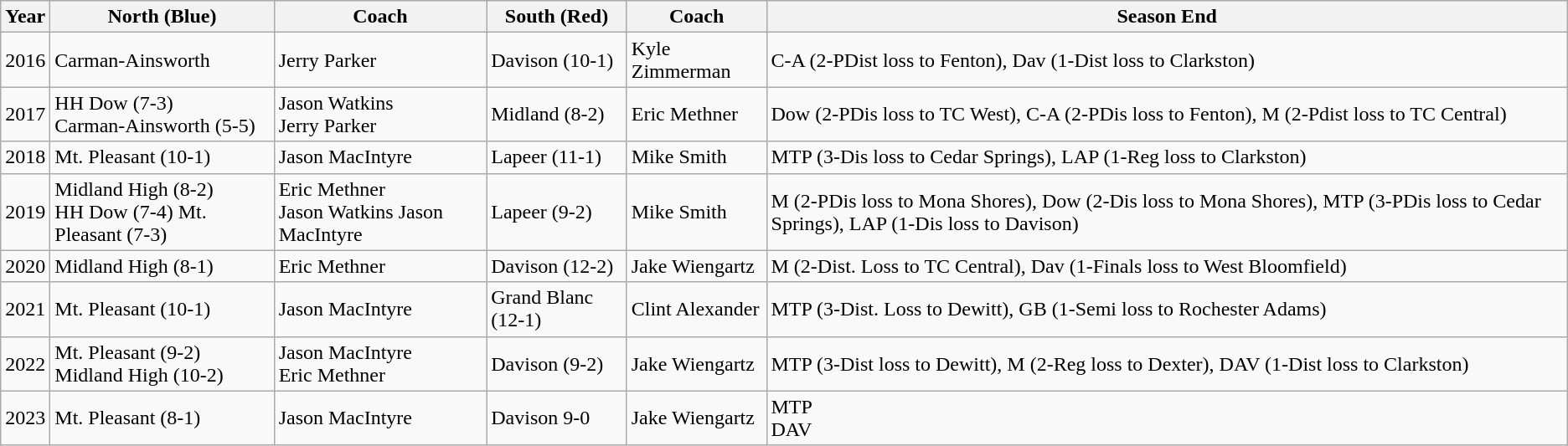<table class="wikitable mw-collapsible mw-collapsed">
<tr>
<th>Year</th>
<th>North (Blue)</th>
<th>Coach</th>
<th>South (Red)</th>
<th>Coach</th>
<th>Season End</th>
</tr>
<tr>
<td>2016</td>
<td>Carman-Ainsworth</td>
<td>Jerry Parker</td>
<td>Davison (10-1)</td>
<td>Kyle Zimmerman</td>
<td>C-A (2-PDist loss to Fenton), Dav (1-Dist loss to Clarkston)</td>
</tr>
<tr>
<td>2017</td>
<td>HH Dow (7-3)<br>Carman-Ainsworth (5-5)</td>
<td>Jason Watkins<br>Jerry Parker</td>
<td>Midland (8-2)</td>
<td>Eric Methner</td>
<td>Dow (2-PDis loss to TC West), C-A (2-PDis loss to Fenton), M (2-Pdist loss to TC Central)</td>
</tr>
<tr>
<td>2018</td>
<td>Mt. Pleasant (10-1)</td>
<td>Jason MacIntyre</td>
<td>Lapeer (11-1)</td>
<td>Mike Smith</td>
<td>MTP (3-Dis loss to Cedar Springs), LAP (1-Reg loss to Clarkston)</td>
</tr>
<tr>
<td>2019</td>
<td>Midland High (8-2)<br>HH Dow (7-4)
Mt. Pleasant (7-3)</td>
<td>Eric Methner<br>Jason Watkins
Jason MacIntyre</td>
<td>Lapeer (9-2)</td>
<td>Mike Smith</td>
<td>M (2-PDis loss to Mona Shores), Dow (2-Dis loss to Mona Shores), MTP (3-PDis loss to Cedar Springs), LAP (1-Dis loss to Davison)</td>
</tr>
<tr>
<td>2020</td>
<td>Midland High (8-1)</td>
<td>Eric Methner</td>
<td>Davison (12-2)</td>
<td>Jake Wiengartz</td>
<td>M (2-Dist. Loss to TC Central), Dav (1-Finals loss to West Bloomfield)</td>
</tr>
<tr>
<td>2021</td>
<td>Mt. Pleasant (10-1)</td>
<td>Jason MacIntyre</td>
<td>Grand Blanc (12-1)</td>
<td>Clint Alexander</td>
<td>MTP (3-Dist. Loss to Dewitt), GB (1-Semi loss to Rochester Adams)</td>
</tr>
<tr>
<td>2022</td>
<td>Mt. Pleasant (9-2)<br>Midland High (10-2)</td>
<td>Jason MacIntyre<br>Eric Methner</td>
<td>Davison (9-2)</td>
<td>Jake Wiengartz</td>
<td>MTP (3-Dist loss to Dewitt), M (2-Reg loss to Dexter), DAV (1-Dist loss to Clarkston)</td>
</tr>
<tr>
<td>2023</td>
<td>Mt. Pleasant (8-1)</td>
<td>Jason MacIntyre</td>
<td>Davison 9-0</td>
<td>Jake Wiengartz</td>
<td>MTP<br>DAV</td>
</tr>
</table>
